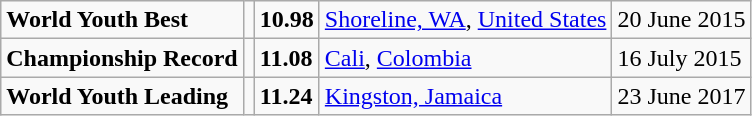<table class="wikitable">
<tr>
<td><strong>World Youth Best</strong></td>
<td></td>
<td><strong>10.98</strong></td>
<td><a href='#'>Shoreline, WA</a>, <a href='#'>United States</a></td>
<td>20 June 2015</td>
</tr>
<tr>
<td><strong>Championship Record</strong></td>
<td></td>
<td><strong>11.08</strong></td>
<td><a href='#'>Cali</a>, <a href='#'>Colombia</a></td>
<td>16 July 2015</td>
</tr>
<tr>
<td><strong>World Youth Leading</strong></td>
<td></td>
<td><strong>11.24</strong></td>
<td><a href='#'>Kingston, Jamaica</a></td>
<td>23 June 2017</td>
</tr>
</table>
